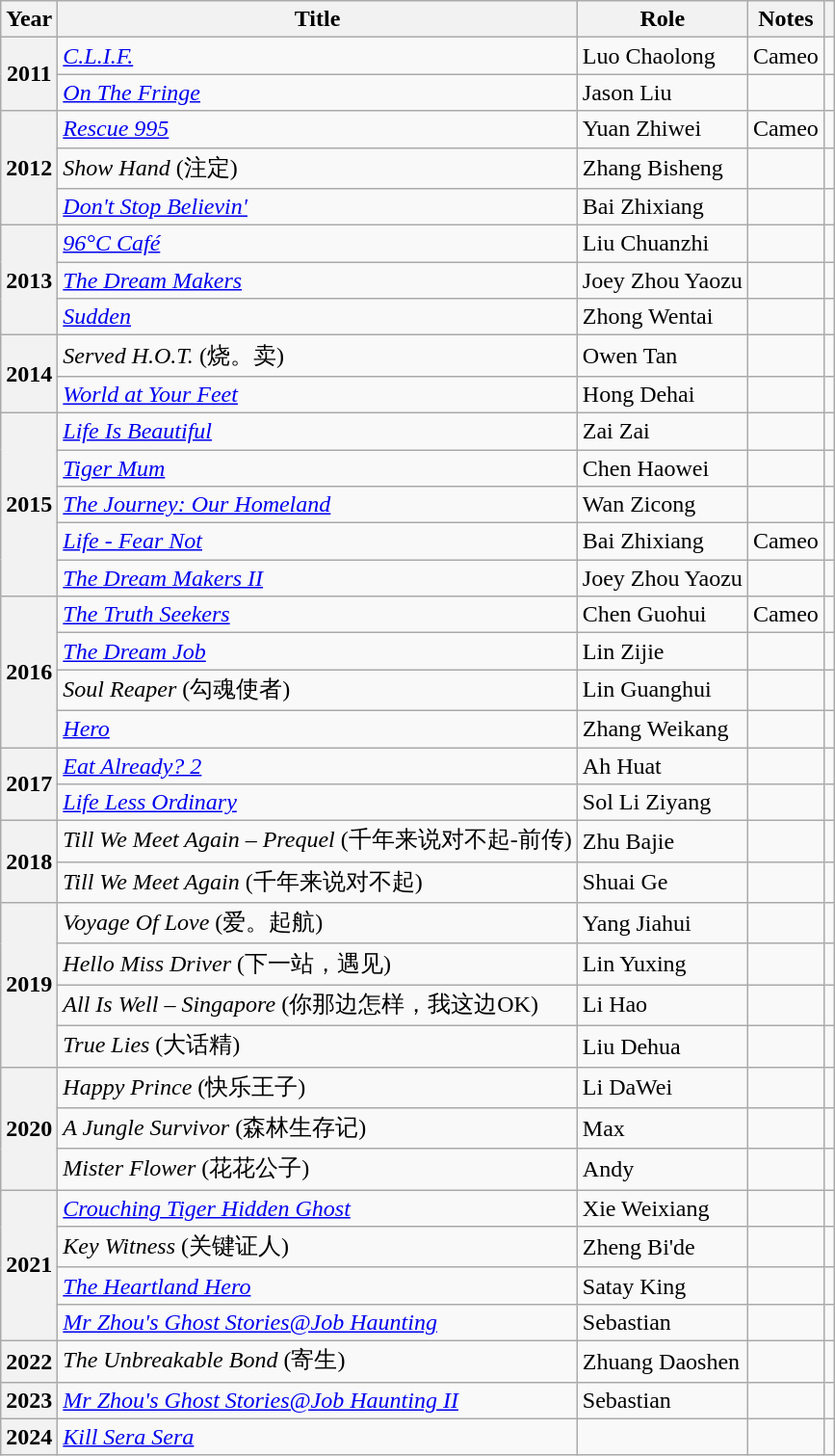<table class="wikitable sortable plainrowheaders">
<tr>
<th scope="col">Year</th>
<th scope="col">Title</th>
<th scope="col">Role</th>
<th scope="col" class="unsortable">Notes</th>
<th scope="col" class="unsortable"></th>
</tr>
<tr>
<th scope="row" rowspan="2">2011</th>
<td><em><a href='#'>C.L.I.F.</a></em></td>
<td>Luo Chaolong</td>
<td>Cameo</td>
<td></td>
</tr>
<tr>
<td><em><a href='#'>On The Fringe</a></em></td>
<td>Jason Liu</td>
<td></td>
<td></td>
</tr>
<tr>
<th scope="row" rowspan="3">2012</th>
<td><em><a href='#'>Rescue 995</a></em></td>
<td>Yuan Zhiwei</td>
<td>Cameo</td>
<td></td>
</tr>
<tr>
<td><em>Show Hand</em> (注定)</td>
<td>Zhang Bisheng</td>
<td></td>
<td></td>
</tr>
<tr>
<td><em><a href='#'>Don't Stop Believin'</a></em></td>
<td>Bai Zhixiang</td>
<td></td>
<td></td>
</tr>
<tr>
<th scope="row" rowspan="3">2013</th>
<td><em><a href='#'>96°C Café</a></em></td>
<td>Liu Chuanzhi</td>
<td></td>
<td></td>
</tr>
<tr>
<td><em><a href='#'>The Dream Makers</a></em></td>
<td>Joey Zhou Yaozu</td>
<td></td>
<td></td>
</tr>
<tr>
<td><em><a href='#'>Sudden</a></em></td>
<td>Zhong Wentai</td>
<td></td>
<td></td>
</tr>
<tr>
<th scope="row" rowspan="2">2014</th>
<td><em>Served H.O.T.</em>  (烧。卖)</td>
<td>Owen Tan</td>
<td></td>
<td></td>
</tr>
<tr>
<td><em><a href='#'>World at Your Feet</a></em></td>
<td>Hong Dehai</td>
<td></td>
<td></td>
</tr>
<tr>
<th scope="row" rowspan="5">2015</th>
<td><em><a href='#'>Life Is Beautiful</a></em></td>
<td>Zai Zai</td>
<td></td>
<td></td>
</tr>
<tr>
<td><em><a href='#'>Tiger Mum</a></em></td>
<td>Chen Haowei</td>
<td></td>
<td></td>
</tr>
<tr>
<td><em><a href='#'>The Journey: Our Homeland</a></em></td>
<td>Wan Zicong</td>
<td></td>
<td></td>
</tr>
<tr>
<td><em><a href='#'>Life - Fear Not</a></em></td>
<td>Bai Zhixiang</td>
<td>Cameo</td>
<td></td>
</tr>
<tr>
<td><em><a href='#'>The Dream Makers II</a></em></td>
<td>Joey Zhou Yaozu</td>
<td></td>
<td></td>
</tr>
<tr>
<th scope="row" rowspan="4">2016</th>
<td><em><a href='#'>The Truth Seekers</a></em></td>
<td>Chen Guohui</td>
<td>Cameo</td>
<td></td>
</tr>
<tr>
<td><em><a href='#'>The Dream Job</a></em></td>
<td>Lin Zijie</td>
<td></td>
<td></td>
</tr>
<tr>
<td><em>Soul Reaper </em> (勾魂使者)</td>
<td>Lin Guanghui</td>
<td></td>
<td></td>
</tr>
<tr>
<td><em><a href='#'>Hero</a></em></td>
<td>Zhang Weikang</td>
<td></td>
<td></td>
</tr>
<tr>
<th scope="row" rowspan="2">2017</th>
<td><em><a href='#'>Eat Already? 2</a></em></td>
<td>Ah Huat</td>
<td></td>
<td></td>
</tr>
<tr>
<td><em><a href='#'>Life Less Ordinary</a></em></td>
<td>Sol Li Ziyang</td>
<td></td>
<td></td>
</tr>
<tr>
<th scope="row" rowspan="2">2018</th>
<td><em>Till We Meet Again – Prequel</em> (千年来说对不起-前传)</td>
<td>Zhu Bajie</td>
<td></td>
<td></td>
</tr>
<tr>
<td><em>Till We Meet Again</em> (千年来说对不起)</td>
<td>Shuai Ge</td>
<td></td>
<td></td>
</tr>
<tr>
<th scope="row" rowspan="4">2019</th>
<td><em>Voyage Of Love</em> (爱。起航)</td>
<td>Yang Jiahui</td>
<td></td>
<td></td>
</tr>
<tr>
<td><em>Hello Miss Driver</em> (下一站，遇见)</td>
<td>Lin Yuxing</td>
<td></td>
<td></td>
</tr>
<tr>
<td><em>All Is Well – Singapore</em> (你那边怎样，我这边OK)</td>
<td>Li Hao</td>
<td></td>
<td></td>
</tr>
<tr>
<td><em>True Lies</em> (大话精)</td>
<td>Liu Dehua</td>
<td></td>
<td></td>
</tr>
<tr>
<th scope="row" rowspan="3">2020</th>
<td><em>Happy Prince</em> (快乐王子)</td>
<td>Li DaWei</td>
<td></td>
<td></td>
</tr>
<tr>
<td><em>A Jungle Survivor</em> (森林生存记)</td>
<td>Max</td>
<td></td>
<td></td>
</tr>
<tr>
<td><em>Mister Flower</em> (花花公子)</td>
<td>Andy</td>
<td></td>
<td></td>
</tr>
<tr>
<th scope="row" rowspan="4">2021</th>
<td><em><a href='#'>Crouching Tiger Hidden Ghost</a></em></td>
<td>Xie Weixiang</td>
<td></td>
<td></td>
</tr>
<tr>
<td><em>Key Witness</em> (关键证人)</td>
<td>Zheng Bi'de</td>
<td></td>
<td></td>
</tr>
<tr>
<td><em><a href='#'>The Heartland Hero</a></em></td>
<td>Satay King</td>
<td></td>
<td></td>
</tr>
<tr>
<td><em><a href='#'>Mr Zhou's Ghost Stories@Job Haunting</a></em></td>
<td>Sebastian</td>
<td></td>
<td></td>
</tr>
<tr>
<th scope="row">2022</th>
<td><em>The Unbreakable Bond</em> (寄生)</td>
<td>Zhuang Daoshen</td>
<td></td>
<td></td>
</tr>
<tr>
<th scope="row">2023</th>
<td><em><a href='#'>Mr Zhou's Ghost Stories@Job Haunting II</a></em></td>
<td>Sebastian</td>
<td></td>
<td></td>
</tr>
<tr>
<th scope="row">2024</th>
<td><em><a href='#'>Kill Sera Sera</a></em></td>
<td></td>
<td></td>
<td></td>
</tr>
</table>
